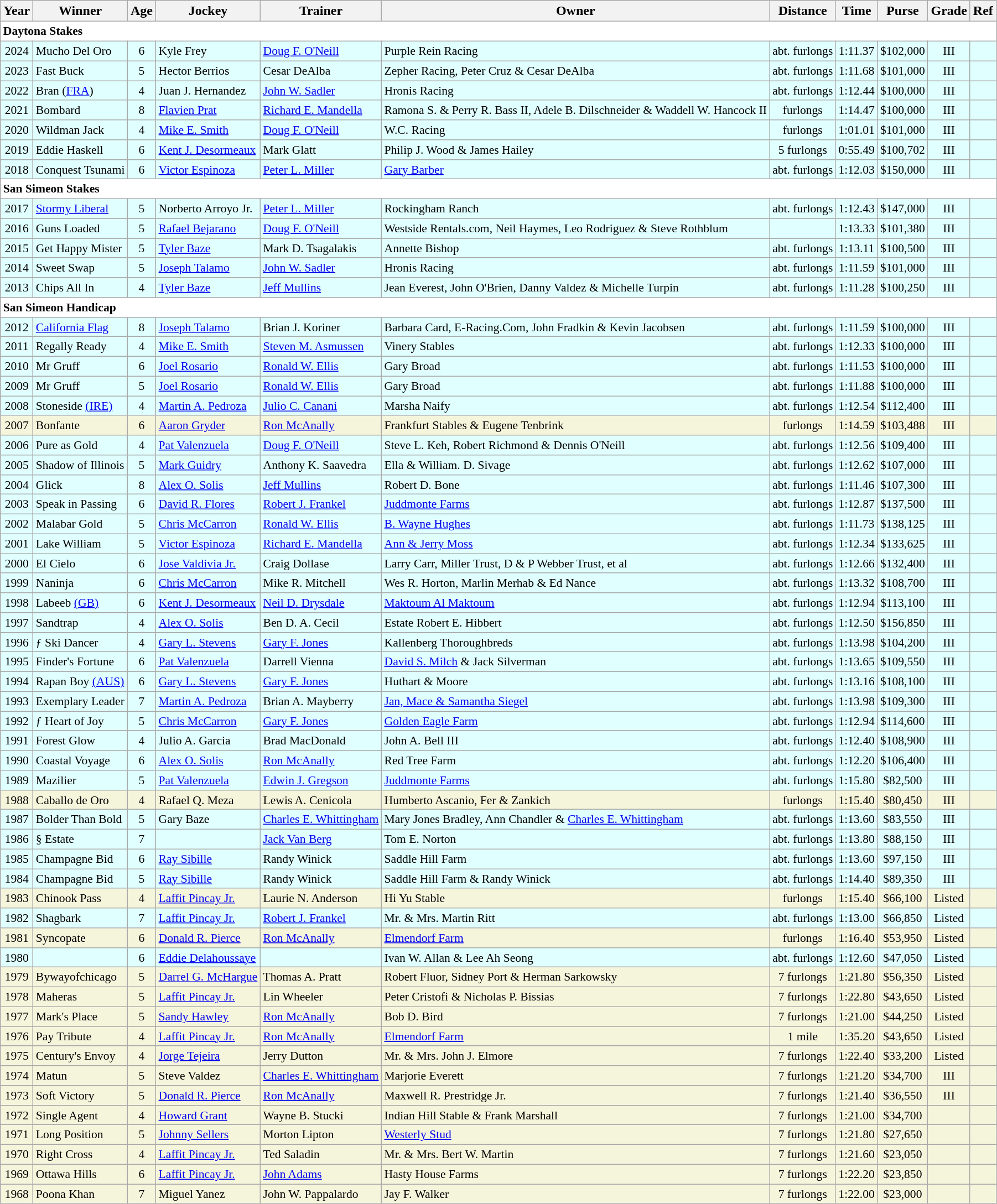<table class="wikitable sortable">
<tr>
<th>Year</th>
<th>Winner</th>
<th>Age</th>
<th>Jockey</th>
<th>Trainer</th>
<th>Owner</th>
<th>Distance</th>
<th>Time</th>
<th>Purse</th>
<th>Grade</th>
<th>Ref</th>
</tr>
<tr style="font-size:90%; background-color:white">
<td align=left colspan=11><strong>Daytona Stakes</strong></td>
</tr>
<tr style="font-size:90%; background-color:lightcyan">
<td align=center>2024</td>
<td>Mucho Del Oro</td>
<td align=center>6</td>
<td>Kyle Frey</td>
<td><a href='#'>Doug F. O'Neill</a></td>
<td>Purple Rein Racing</td>
<td align=center>abt.  furlongs</td>
<td align=center>1:11.37</td>
<td align=center>$102,000</td>
<td align=center>III</td>
<td></td>
</tr>
<tr style="font-size:90%; background-color:lightcyan">
<td align=center>2023</td>
<td>Fast Buck</td>
<td align=center>5</td>
<td>Hector Berrios</td>
<td>Cesar DeAlba</td>
<td>Zepher Racing, Peter Cruz & Cesar DeAlba</td>
<td align=center>abt.  furlongs</td>
<td align=center>1:11.68</td>
<td align=center>$101,000</td>
<td align=center>III</td>
<td></td>
</tr>
<tr style="font-size:90%; background-color:lightcyan">
<td align=center>2022</td>
<td>Bran (<a href='#'>FRA</a>)</td>
<td align=center>4</td>
<td>Juan J. Hernandez</td>
<td><a href='#'>John W. Sadler</a></td>
<td>Hronis Racing</td>
<td align=center>abt.  furlongs</td>
<td align=center>1:12.44</td>
<td align=center>$100,000</td>
<td align=center>III</td>
<td></td>
</tr>
<tr style="font-size:90%; background-color:lightcyan">
<td align=center>2021</td>
<td>Bombard</td>
<td align=center>8</td>
<td><a href='#'>Flavien Prat</a></td>
<td><a href='#'>Richard E. Mandella</a></td>
<td>Ramona S. & Perry R. Bass II, Adele B. Dilschneider & Waddell W. Hancock II</td>
<td align=center> furlongs</td>
<td align=center>1:14.47</td>
<td align=center>$100,000</td>
<td align=center>III</td>
<td></td>
</tr>
<tr style="font-size:90%; background-color:lightcyan">
<td align=center>2020</td>
<td>Wildman Jack</td>
<td align=center>4</td>
<td><a href='#'>Mike E. Smith</a></td>
<td><a href='#'>Doug F. O'Neill</a></td>
<td>W.C. Racing</td>
<td align=center> furlongs</td>
<td align=center>1:01.01</td>
<td align=center>$101,000</td>
<td align=center>III</td>
<td></td>
</tr>
<tr style="font-size:90%; background-color:lightcyan">
<td align=center>2019</td>
<td>Eddie Haskell</td>
<td align=center>6</td>
<td><a href='#'>Kent J. Desormeaux</a></td>
<td>Mark Glatt</td>
<td>Philip J. Wood & James Hailey</td>
<td align=center>5 furlongs</td>
<td align=center>0:55.49</td>
<td align=center>$100,702</td>
<td align=center>III</td>
<td></td>
</tr>
<tr style="font-size:90%; background-color:lightcyan">
<td align=center>2018</td>
<td>Conquest Tsunami</td>
<td align=center>6</td>
<td><a href='#'>Victor Espinoza</a></td>
<td><a href='#'>Peter L. Miller</a></td>
<td><a href='#'>Gary Barber</a></td>
<td align=center>abt.  furlongs</td>
<td align=center>1:12.03</td>
<td align=center>$150,000</td>
<td align=center>III</td>
<td></td>
</tr>
<tr style="font-size:90%; background-color:white">
<td align=left colspan=11><strong>San Simeon Stakes</strong></td>
</tr>
<tr style="font-size:90%; background-color:lightcyan">
<td align=center>2017</td>
<td><a href='#'>Stormy Liberal</a></td>
<td align=center>5</td>
<td>Norberto Arroyo Jr.</td>
<td><a href='#'>Peter L. Miller</a></td>
<td>Rockingham Ranch</td>
<td align=center>abt.  furlongs</td>
<td align=center>1:12.43</td>
<td align=center>$147,000</td>
<td align=center>III</td>
<td></td>
</tr>
<tr style="font-size:90%; background-color:lightcyan">
<td align=center>2016</td>
<td>Guns Loaded</td>
<td align=center>5</td>
<td><a href='#'>Rafael Bejarano</a></td>
<td><a href='#'>Doug F. O'Neill</a></td>
<td>Westside Rentals.com, Neil Haymes, Leo Rodriguez & Steve Rothblum</td>
<td align=center></td>
<td align=center>1:13.33</td>
<td align=center>$101,380</td>
<td align=center>III</td>
<td></td>
</tr>
<tr style="font-size:90%; background-color:lightcyan">
<td align=center>2015</td>
<td>Get Happy Mister</td>
<td align=center>5</td>
<td><a href='#'>Tyler Baze</a></td>
<td>Mark D. Tsagalakis</td>
<td>Annette Bishop</td>
<td align=center>abt.  furlongs</td>
<td align=center>1:13.11</td>
<td align=center>$100,500</td>
<td align=center>III</td>
<td></td>
</tr>
<tr style="font-size:90%; background-color:lightcyan">
<td align=center>2014</td>
<td>Sweet Swap</td>
<td align=center>5</td>
<td><a href='#'>Joseph Talamo</a></td>
<td><a href='#'>John W. Sadler</a></td>
<td>Hronis Racing</td>
<td align=center>abt.  furlongs</td>
<td align=center>1:11.59</td>
<td align=center>$101,000</td>
<td align=center>III</td>
<td></td>
</tr>
<tr style="font-size:90%; background-color:lightcyan">
<td align=center>2013</td>
<td>Chips All In</td>
<td align=center>4</td>
<td><a href='#'>Tyler Baze</a></td>
<td><a href='#'>Jeff Mullins</a></td>
<td>Jean Everest, John O'Brien, Danny  Valdez & Michelle Turpin</td>
<td align=center>abt.  furlongs</td>
<td align=center>1:11.28</td>
<td align=center>$100,250</td>
<td align=center>III</td>
<td></td>
</tr>
<tr style="font-size:90%; background-color:white">
<td align=left colspan=11><strong>San Simeon Handicap </strong></td>
</tr>
<tr style="font-size:90%; background-color:lightcyan">
<td align=center>2012</td>
<td><a href='#'>California Flag</a></td>
<td align=center>8</td>
<td><a href='#'>Joseph Talamo</a></td>
<td>Brian J. Koriner</td>
<td>Barbara Card, E-Racing.Com, John Fradkin & Kevin Jacobsen</td>
<td align=center>abt.  furlongs</td>
<td align=center>1:11.59</td>
<td align=center>$100,000</td>
<td align=center>III</td>
<td></td>
</tr>
<tr style="font-size:90%; background-color:lightcyan">
<td align=center>2011</td>
<td>Regally Ready</td>
<td align=center>4</td>
<td><a href='#'>Mike E. Smith</a></td>
<td><a href='#'>Steven M. Asmussen</a></td>
<td>Vinery Stables</td>
<td align=center>abt.  furlongs</td>
<td align=center>1:12.33</td>
<td align=center>$100,000</td>
<td align=center>III</td>
<td></td>
</tr>
<tr style="font-size:90%; background-color:lightcyan">
<td align=center>2010</td>
<td>Mr Gruff</td>
<td align=center>6</td>
<td><a href='#'>Joel Rosario</a></td>
<td><a href='#'>Ronald W. Ellis</a></td>
<td>Gary Broad</td>
<td align=center>abt.  furlongs</td>
<td align=center>1:11.53</td>
<td align=center>$100,000</td>
<td align=center>III</td>
<td></td>
</tr>
<tr style="font-size:90%; background-color:lightcyan">
<td align=center>2009</td>
<td>Mr Gruff</td>
<td align=center>5</td>
<td><a href='#'>Joel Rosario</a></td>
<td><a href='#'>Ronald W. Ellis</a></td>
<td>Gary Broad</td>
<td align=center>abt.  furlongs</td>
<td align=center>1:11.88</td>
<td align=center>$100,000</td>
<td align=center>III</td>
<td></td>
</tr>
<tr style="font-size:90%; background-color:lightcyan">
<td align=center>2008</td>
<td>Stoneside <a href='#'>(IRE)</a></td>
<td align=center>4</td>
<td><a href='#'>Martin A. Pedroza</a></td>
<td><a href='#'>Julio C. Canani</a></td>
<td>Marsha Naify</td>
<td align=center>abt.  furlongs</td>
<td align=center>1:12.54</td>
<td align=center>$112,400</td>
<td align=center>III</td>
<td></td>
</tr>
<tr style="font-size:90%; background-color:beige">
<td align=center>2007</td>
<td>Bonfante</td>
<td align=center>6</td>
<td><a href='#'>Aaron Gryder</a></td>
<td><a href='#'>Ron McAnally</a></td>
<td>Frankfurt Stables & Eugene Tenbrink</td>
<td align=center> furlongs</td>
<td align=center>1:14.59</td>
<td align=center>$103,488</td>
<td align=center>III</td>
<td></td>
</tr>
<tr style="font-size:90%; background-color:lightcyan">
<td align=center>2006</td>
<td>Pure as Gold</td>
<td align=center>4</td>
<td><a href='#'>Pat Valenzuela</a></td>
<td><a href='#'>Doug F. O'Neill</a></td>
<td>Steve L. Keh, Robert Richmond & Dennis O'Neill</td>
<td align=center>abt.  furlongs</td>
<td align=center>1:12.56</td>
<td align=center>$109,400</td>
<td align=center>III</td>
<td></td>
</tr>
<tr style="font-size:90%; background-color:lightcyan">
<td align=center>2005</td>
<td>Shadow of Illinois</td>
<td align=center>5</td>
<td><a href='#'>Mark Guidry</a></td>
<td>Anthony K. Saavedra</td>
<td>Ella & William. D. Sivage</td>
<td align=center>abt.  furlongs</td>
<td align=center>1:12.62</td>
<td align=center>$107,000</td>
<td align=center>III</td>
<td></td>
</tr>
<tr style="font-size:90%; background-color:lightcyan">
<td align=center>2004</td>
<td>Glick</td>
<td align=center>8</td>
<td><a href='#'>Alex O. Solis</a></td>
<td><a href='#'>Jeff Mullins</a></td>
<td>Robert D. Bone</td>
<td align=center>abt.  furlongs</td>
<td align=center>1:11.46</td>
<td align=center>$107,300</td>
<td align=center>III</td>
<td></td>
</tr>
<tr style="font-size:90%; background-color:lightcyan">
<td align=center>2003</td>
<td>Speak in Passing</td>
<td align=center>6</td>
<td><a href='#'>David R. Flores</a></td>
<td><a href='#'>Robert J. Frankel</a></td>
<td><a href='#'>Juddmonte Farms</a></td>
<td align=center>abt.  furlongs</td>
<td align=center>1:12.87</td>
<td align=center>$137,500</td>
<td align=center>III</td>
<td></td>
</tr>
<tr style="font-size:90%; background-color:lightcyan">
<td align=center>2002</td>
<td>Malabar Gold</td>
<td align=center>5</td>
<td><a href='#'>Chris McCarron</a></td>
<td><a href='#'>Ronald W. Ellis</a></td>
<td><a href='#'>B. Wayne Hughes</a></td>
<td align=center>abt.  furlongs</td>
<td align=center>1:11.73</td>
<td align=center>$138,125</td>
<td align=center>III</td>
<td></td>
</tr>
<tr style="font-size:90%; background-color:lightcyan">
<td align=center>2001</td>
<td>Lake William</td>
<td align=center>5</td>
<td><a href='#'>Victor Espinoza</a></td>
<td><a href='#'>Richard E. Mandella</a></td>
<td><a href='#'>Ann & Jerry Moss</a></td>
<td align=center>abt.  furlongs</td>
<td align=center>1:12.34</td>
<td align=center>$133,625</td>
<td align=center>III</td>
<td></td>
</tr>
<tr style="font-size:90%; background-color:lightcyan">
<td align=center>2000</td>
<td>El Cielo</td>
<td align=center>6</td>
<td><a href='#'>Jose Valdivia Jr.</a></td>
<td>Craig Dollase</td>
<td>Larry Carr, Miller Trust, D & P Webber Trust, et al</td>
<td align=center>abt.  furlongs</td>
<td align=center>1:12.66</td>
<td align=center>$132,400</td>
<td align=center>III</td>
<td></td>
</tr>
<tr style="font-size:90%; background-color:lightcyan">
<td align=center>1999</td>
<td>Naninja</td>
<td align=center>6</td>
<td><a href='#'>Chris McCarron</a></td>
<td>Mike R. Mitchell</td>
<td>Wes R. Horton, Marlin Merhab & Ed Nance</td>
<td align=center>abt.  furlongs</td>
<td align=center>1:13.32</td>
<td align=center>$108,700</td>
<td align=center>III</td>
<td></td>
</tr>
<tr style="font-size:90%; background-color:lightcyan">
<td align=center>1998</td>
<td>Labeeb <a href='#'>(GB)</a></td>
<td align=center>6</td>
<td><a href='#'>Kent J. Desormeaux</a></td>
<td><a href='#'>Neil D. Drysdale</a></td>
<td><a href='#'>Maktoum Al Maktoum</a></td>
<td align=center>abt.  furlongs</td>
<td align=center>1:12.94</td>
<td align=center>$113,100</td>
<td align=center>III</td>
<td></td>
</tr>
<tr style="font-size:90%; background-color:lightcyan">
<td align=center>1997</td>
<td>Sandtrap</td>
<td align=center>4</td>
<td><a href='#'>Alex O. Solis</a></td>
<td>Ben D. A. Cecil</td>
<td>Estate Robert E. Hibbert</td>
<td align=center>abt.  furlongs</td>
<td align=center>1:12.50</td>
<td align=center>$156,850</td>
<td align=center>III</td>
<td></td>
</tr>
<tr style="font-size:90%; background-color:lightcyan">
<td align=center>1996</td>
<td>ƒ Ski Dancer</td>
<td align=center>4</td>
<td><a href='#'>Gary L. Stevens</a></td>
<td><a href='#'>Gary F. Jones</a></td>
<td>Kallenberg Thoroughbreds</td>
<td align=center>abt.  furlongs</td>
<td align=center>1:13.98</td>
<td align=center>$104,200</td>
<td align=center>III</td>
<td></td>
</tr>
<tr style="font-size:90%; background-color:lightcyan">
<td align=center>1995</td>
<td>Finder's Fortune</td>
<td align=center>6</td>
<td><a href='#'>Pat Valenzuela</a></td>
<td>Darrell Vienna</td>
<td><a href='#'>David S. Milch</a> & Jack Silverman</td>
<td align=center>abt.  furlongs</td>
<td align=center>1:13.65</td>
<td align=center>$109,550</td>
<td align=center>III</td>
<td></td>
</tr>
<tr style="font-size:90%; background-color:lightcyan">
<td align=center>1994</td>
<td>Rapan Boy <a href='#'>(AUS)</a></td>
<td align=center>6</td>
<td><a href='#'>Gary L. Stevens</a></td>
<td><a href='#'>Gary F. Jones</a></td>
<td>Huthart & Moore</td>
<td align=center>abt.  furlongs</td>
<td align=center>1:13.16</td>
<td align=center>$108,100</td>
<td align=center>III</td>
<td></td>
</tr>
<tr style="font-size:90%; background-color:lightcyan">
<td align=center>1993</td>
<td>Exemplary Leader</td>
<td align=center>7</td>
<td><a href='#'>Martin A. Pedroza</a></td>
<td>Brian A. Mayberry</td>
<td><a href='#'>Jan, Mace & Samantha Siegel</a></td>
<td align=center>abt.  furlongs</td>
<td align=center>1:13.98</td>
<td align=center>$109,300</td>
<td align=center>III</td>
<td></td>
</tr>
<tr style="font-size:90%; background-color:lightcyan">
<td align=center>1992</td>
<td>ƒ Heart of Joy</td>
<td align=center>5</td>
<td><a href='#'>Chris McCarron</a></td>
<td><a href='#'>Gary F. Jones</a></td>
<td><a href='#'>Golden Eagle Farm</a></td>
<td align=center>abt.  furlongs</td>
<td align=center>1:12.94</td>
<td align=center>$114,600</td>
<td align=center>III</td>
<td></td>
</tr>
<tr style="font-size:90%; background-color:lightcyan">
<td align=center>1991</td>
<td>Forest Glow</td>
<td align=center>4</td>
<td>Julio A. Garcia</td>
<td>Brad MacDonald</td>
<td>John A. Bell III</td>
<td align=center>abt.  furlongs</td>
<td align=center>1:12.40</td>
<td align=center>$108,900</td>
<td align=center>III</td>
<td></td>
</tr>
<tr style="font-size:90%; background-color:lightcyan">
<td align=center>1990</td>
<td>Coastal Voyage</td>
<td align=center>6</td>
<td><a href='#'>Alex O. Solis</a></td>
<td><a href='#'>Ron McAnally</a></td>
<td>Red Tree Farm</td>
<td align=center>abt.  furlongs</td>
<td align=center>1:12.20</td>
<td align=center>$106,400</td>
<td align=center>III</td>
<td></td>
</tr>
<tr style="font-size:90%; background-color:lightcyan">
<td align=center>1989</td>
<td>Mazilier</td>
<td align=center>5</td>
<td><a href='#'>Pat Valenzuela</a></td>
<td><a href='#'>Edwin J. Gregson</a></td>
<td><a href='#'>Juddmonte Farms</a></td>
<td align=center>abt.  furlongs</td>
<td align=center>1:15.80</td>
<td align=center>$82,500</td>
<td align=center>III</td>
<td></td>
</tr>
<tr style="font-size:90%; background-color:beige">
<td align=center>1988</td>
<td>Caballo de Oro</td>
<td align=center>4</td>
<td>Rafael Q. Meza</td>
<td>Lewis A. Cenicola</td>
<td>Humberto Ascanio, Fer & Zankich</td>
<td align=center> furlongs</td>
<td align=center>1:15.40</td>
<td align=center>$80,450</td>
<td align=center>III</td>
<td></td>
</tr>
<tr style="font-size:90%; background-color:lightcyan">
<td align=center>1987</td>
<td>Bolder Than Bold</td>
<td align=center>5</td>
<td>Gary Baze</td>
<td><a href='#'>Charles E. Whittingham</a></td>
<td>Mary Jones Bradley, Ann Chandler & <a href='#'>Charles E. Whittingham</a></td>
<td align=center>abt.  furlongs</td>
<td align=center>1:13.60</td>
<td align=center>$83,550</td>
<td align=center>III</td>
<td></td>
</tr>
<tr style="font-size:90%; background-color:lightcyan">
<td align=center>1986</td>
<td>§ Estate</td>
<td align=center>7</td>
<td></td>
<td><a href='#'>Jack Van Berg</a></td>
<td>Tom E. Norton</td>
<td align=center>abt.  furlongs</td>
<td align=center>1:13.80</td>
<td align=center>$88,150</td>
<td align=center>III</td>
<td></td>
</tr>
<tr style="font-size:90%; background-color:lightcyan">
<td align=center>1985</td>
<td>Champagne Bid</td>
<td align=center>6</td>
<td><a href='#'>Ray Sibille</a></td>
<td>Randy Winick</td>
<td>Saddle Hill Farm</td>
<td align=center>abt.  furlongs</td>
<td align=center>1:13.60</td>
<td align=center>$97,150</td>
<td align=center>III</td>
<td></td>
</tr>
<tr style="font-size:90%; background-color:lightcyan">
<td align=center>1984</td>
<td>Champagne Bid</td>
<td align=center>5</td>
<td><a href='#'>Ray Sibille</a></td>
<td>Randy Winick</td>
<td>Saddle Hill Farm & Randy Winick</td>
<td align=center>abt.  furlongs</td>
<td align=center>1:14.40</td>
<td align=center>$89,350</td>
<td align=center>III</td>
<td></td>
</tr>
<tr style="font-size:90%; background-color:beige">
<td align=center>1983</td>
<td>Chinook Pass</td>
<td align=center>4</td>
<td><a href='#'>Laffit Pincay Jr.</a></td>
<td>Laurie N. Anderson</td>
<td>Hi Yu Stable</td>
<td align=center> furlongs</td>
<td align=center>1:15.40</td>
<td align=center>$66,100</td>
<td align=center>Listed</td>
<td></td>
</tr>
<tr style="font-size:90%; background-color:lightcyan">
<td align=center>1982</td>
<td>Shagbark</td>
<td align=center>7</td>
<td><a href='#'>Laffit Pincay Jr.</a></td>
<td><a href='#'>Robert J. Frankel</a></td>
<td>Mr. & Mrs. Martin Ritt</td>
<td align=center>abt.  furlongs</td>
<td align=center>1:13.00</td>
<td align=center>$66,850</td>
<td align=center>Listed</td>
<td></td>
</tr>
<tr style="font-size:90%; background-color:beige">
<td align=center>1981</td>
<td>Syncopate</td>
<td align=center>6</td>
<td><a href='#'>Donald R. Pierce</a></td>
<td><a href='#'>Ron McAnally</a></td>
<td><a href='#'>Elmendorf Farm</a></td>
<td align=center> furlongs</td>
<td align=center>1:16.40</td>
<td align=center>$53,950</td>
<td align=center>Listed</td>
<td></td>
</tr>
<tr style="font-size:90%; background-color:lightcyan">
<td align=center>1980</td>
<td></td>
<td align=center>6</td>
<td><a href='#'>Eddie Delahoussaye</a></td>
<td></td>
<td>Ivan W. Allan & Lee Ah Seong</td>
<td align=center>abt.  furlongs</td>
<td align=center>1:12.60</td>
<td align=center>$47,050</td>
<td align=center>Listed</td>
<td></td>
</tr>
<tr style="font-size:90%; background-color:beige">
<td align=center>1979</td>
<td>Bywayofchicago</td>
<td align=center>5</td>
<td><a href='#'>Darrel G. McHargue</a></td>
<td>Thomas A. Pratt</td>
<td>Robert Fluor, Sidney Port & Herman Sarkowsky</td>
<td align=center>7 furlongs</td>
<td align=center>1:21.80</td>
<td align=center>$56,350</td>
<td align=center>Listed</td>
<td></td>
</tr>
<tr style="font-size:90%; background-color:beige">
<td align=center>1978</td>
<td>Maheras</td>
<td align=center>5</td>
<td><a href='#'>Laffit Pincay Jr.</a></td>
<td>Lin Wheeler</td>
<td>Peter Cristofi & Nicholas P. Bissias</td>
<td align=center>7 furlongs</td>
<td align=center>1:22.80</td>
<td align=center>$43,650</td>
<td align=center>Listed</td>
<td></td>
</tr>
<tr style="font-size:90%; background-color:beige">
<td align=center>1977</td>
<td>Mark's Place</td>
<td align=center>5</td>
<td><a href='#'>Sandy Hawley</a></td>
<td><a href='#'>Ron McAnally</a></td>
<td>Bob D. Bird</td>
<td align=center>7 furlongs</td>
<td align=center>1:21.00</td>
<td align=center>$44,250</td>
<td align=center>Listed</td>
<td></td>
</tr>
<tr style="font-size:90%; background-color:beige">
<td align=center>1976</td>
<td>Pay Tribute</td>
<td align=center>4</td>
<td><a href='#'>Laffit Pincay Jr.</a></td>
<td><a href='#'>Ron McAnally</a></td>
<td><a href='#'>Elmendorf Farm</a></td>
<td align=center>1 mile</td>
<td align=center>1:35.20</td>
<td align=center>$43,650</td>
<td align=center>Listed</td>
<td></td>
</tr>
<tr style="font-size:90%; background-color:beige">
<td align=center>1975</td>
<td>Century's Envoy</td>
<td align=center>4</td>
<td><a href='#'>Jorge Tejeira</a></td>
<td>Jerry Dutton</td>
<td>Mr. & Mrs. John J. Elmore</td>
<td align=center>7 furlongs</td>
<td align=center>1:22.40</td>
<td align=center>$33,200</td>
<td align=center>Listed</td>
<td></td>
</tr>
<tr style="font-size:90%; background-color:beige">
<td align=center>1974</td>
<td>Matun</td>
<td align=center>5</td>
<td>Steve Valdez</td>
<td><a href='#'>Charles E. Whittingham</a></td>
<td>Marjorie Everett</td>
<td align=center>7 furlongs</td>
<td align=center>1:21.20</td>
<td align=center>$34,700</td>
<td align=center>III</td>
<td></td>
</tr>
<tr style="font-size:90%; background-color:beige">
<td align=center>1973</td>
<td>Soft Victory</td>
<td align=center>5</td>
<td><a href='#'>Donald R. Pierce</a></td>
<td><a href='#'>Ron McAnally</a></td>
<td>Maxwell R. Prestridge Jr.</td>
<td align=center>7 furlongs</td>
<td align=center>1:21.40</td>
<td align=center>$36,550</td>
<td align=center>III</td>
<td></td>
</tr>
<tr style="font-size:90%; background-color:beige">
<td align=center>1972</td>
<td>Single Agent</td>
<td align=center>4</td>
<td><a href='#'>Howard Grant</a></td>
<td>Wayne B. Stucki</td>
<td>Indian Hill Stable & Frank Marshall</td>
<td align=center>7 furlongs</td>
<td align=center>1:21.00</td>
<td align=center>$34,700</td>
<td align=center></td>
<td></td>
</tr>
<tr style="font-size:90%; background-color:beige">
<td align=center>1971</td>
<td>Long Position</td>
<td align=center>5</td>
<td><a href='#'>Johnny Sellers</a></td>
<td>Morton Lipton</td>
<td><a href='#'>Westerly Stud</a></td>
<td align=center>7 furlongs</td>
<td align=center>1:21.80</td>
<td align=center>$27,650</td>
<td align=center></td>
<td></td>
</tr>
<tr style="font-size:90%; background-color:beige">
<td align=center>1970</td>
<td>Right Cross</td>
<td align=center>4</td>
<td><a href='#'>Laffit Pincay Jr.</a></td>
<td>Ted Saladin</td>
<td>Mr. & Mrs. Bert W. Martin</td>
<td align=center>7 furlongs</td>
<td align=center>1:21.60</td>
<td align=center>$23,050</td>
<td align=center></td>
<td></td>
</tr>
<tr style="font-size:90%; background-color:beige">
<td align=center>1969</td>
<td>Ottawa Hills</td>
<td align=center>6</td>
<td><a href='#'>Laffit Pincay Jr.</a></td>
<td><a href='#'>John Adams</a></td>
<td>Hasty House Farms</td>
<td align=center>7 furlongs</td>
<td align=center>1:22.20</td>
<td align=center>$23,850</td>
<td align=center></td>
<td></td>
</tr>
<tr style="font-size:90%; background-color:beige">
<td align=center>1968</td>
<td>Poona Khan</td>
<td align=center>7</td>
<td>Miguel Yanez</td>
<td>John W. Pappalardo</td>
<td>Jay F. Walker</td>
<td align=center>7 furlongs</td>
<td align=center>1:22.00</td>
<td align=center>$23,000</td>
<td align=center></td>
<td></td>
</tr>
</table>
